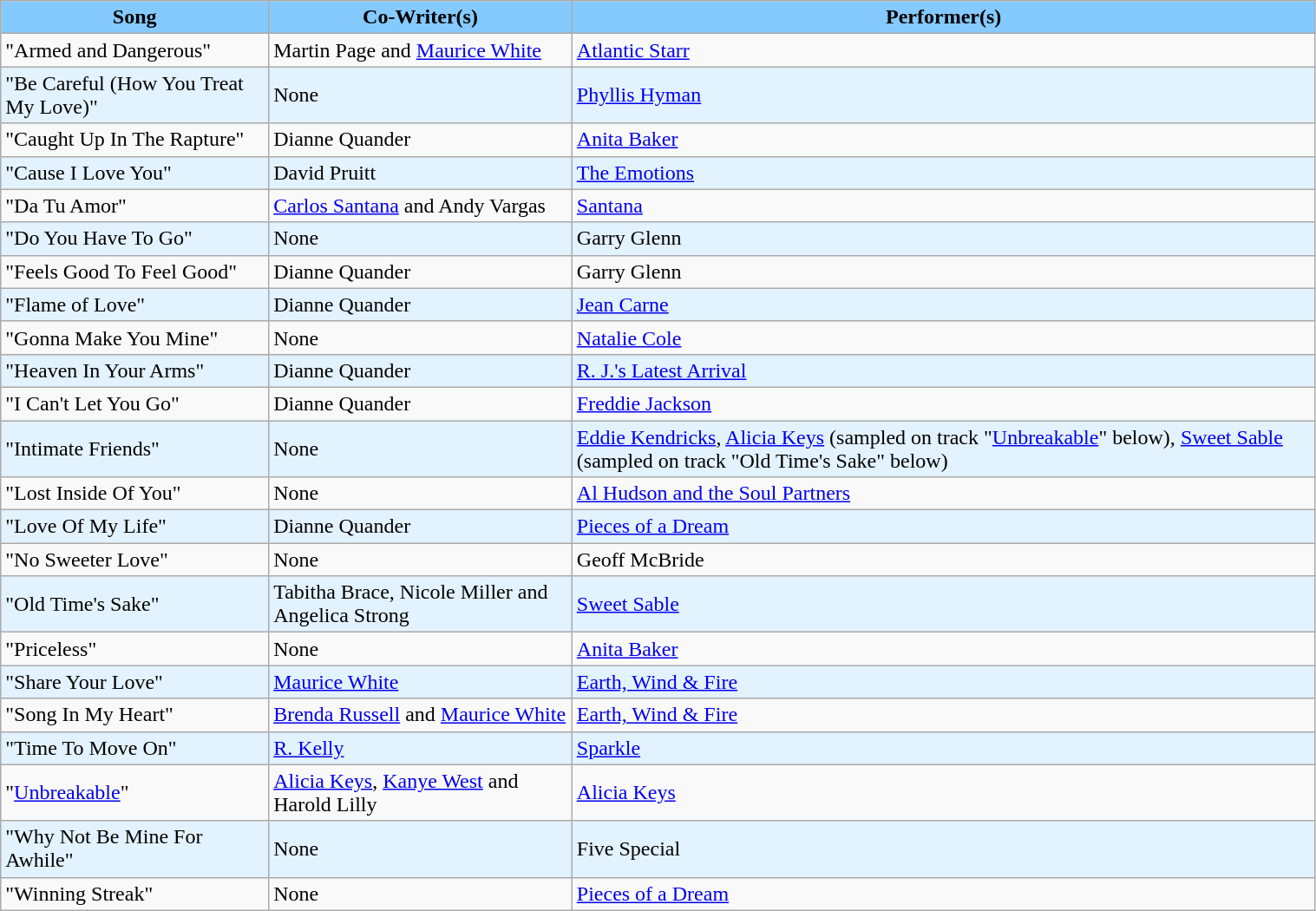<table class="wikitable" width=80%>
<tr>
<th style="background-color: #85CAFF"><span>Song</span></th>
<th style="background-color: #85CAFF"><span>Co-Writer(s)</span></th>
<th style="background-color: #85CAFF"><span>Performer(s)</span></th>
</tr>
<tr>
<td>"Armed and Dangerous"</td>
<td>Martin Page and <a href='#'>Maurice White</a></td>
<td><a href='#'>Atlantic Starr</a></td>
</tr>
<tr style="background-color: #E3F2FF" |>
<td>"Be Careful (How You Treat My Love)"</td>
<td>None</td>
<td><a href='#'>Phyllis Hyman</a></td>
</tr>
<tr>
<td>"Caught Up In The Rapture"</td>
<td>Dianne Quander</td>
<td><a href='#'>Anita Baker</a></td>
</tr>
<tr style="background-color: #E3F2FF" |>
<td>"Cause I Love You"</td>
<td>David Pruitt</td>
<td><a href='#'>The Emotions</a></td>
</tr>
<tr>
<td>"Da Tu Amor"</td>
<td><a href='#'>Carlos Santana</a> and Andy Vargas</td>
<td><a href='#'>Santana</a></td>
</tr>
<tr style="background-color: #E3F2FF" |>
<td>"Do You Have To Go"</td>
<td>None</td>
<td>Garry Glenn</td>
</tr>
<tr>
<td>"Feels Good To Feel Good"</td>
<td>Dianne Quander</td>
<td>Garry Glenn</td>
</tr>
<tr style="background-color: #E3F2FF" |>
<td>"Flame of Love"</td>
<td>Dianne Quander</td>
<td><a href='#'>Jean Carne</a></td>
</tr>
<tr>
<td>"Gonna Make You Mine"</td>
<td>None</td>
<td><a href='#'>Natalie Cole</a></td>
</tr>
<tr style="background-color: #E3F2FF" |>
<td>"Heaven In Your Arms"</td>
<td>Dianne Quander</td>
<td><a href='#'>R. J.'s Latest Arrival</a></td>
</tr>
<tr>
<td>"I Can't Let You Go"</td>
<td>Dianne Quander</td>
<td><a href='#'>Freddie Jackson</a></td>
</tr>
<tr style="background-color: #E3F2FF" |>
<td>"Intimate Friends"</td>
<td>None</td>
<td><a href='#'>Eddie Kendricks</a>, <a href='#'>Alicia Keys</a> (sampled on track "<a href='#'>Unbreakable</a>" below), <a href='#'>Sweet Sable</a> (sampled on track "Old Time's Sake" below)</td>
</tr>
<tr>
<td>"Lost Inside Of You"</td>
<td>None</td>
<td><a href='#'>Al Hudson and the Soul Partners</a></td>
</tr>
<tr style="background-color: #E3F2FF" |>
<td>"Love Of My Life"</td>
<td>Dianne Quander</td>
<td><a href='#'>Pieces of a Dream</a></td>
</tr>
<tr>
<td>"No Sweeter Love"</td>
<td>None</td>
<td>Geoff McBride</td>
</tr>
<tr style="background-color: #E3F2FF" |>
<td>"Old Time's Sake"</td>
<td>Tabitha Brace, Nicole Miller and Angelica Strong</td>
<td><a href='#'>Sweet Sable</a></td>
</tr>
<tr>
<td>"Priceless"</td>
<td>None</td>
<td><a href='#'>Anita Baker</a></td>
</tr>
<tr style="background-color: #E3F2FF" |>
<td>"Share Your Love"</td>
<td><a href='#'>Maurice White</a></td>
<td><a href='#'>Earth, Wind & Fire</a></td>
</tr>
<tr>
<td>"Song In My Heart"</td>
<td><a href='#'>Brenda Russell</a> and <a href='#'>Maurice White</a></td>
<td><a href='#'>Earth, Wind & Fire</a></td>
</tr>
<tr style="background-color: #E3F2FF" |>
<td>"Time To Move On"</td>
<td><a href='#'>R. Kelly</a></td>
<td><a href='#'>Sparkle</a></td>
</tr>
<tr>
<td>"<a href='#'>Unbreakable</a>"</td>
<td><a href='#'>Alicia Keys</a>, <a href='#'>Kanye West</a> and Harold Lilly</td>
<td><a href='#'>Alicia Keys</a></td>
</tr>
<tr style="background-color: #E3F2FF" |>
<td>"Why Not Be Mine For Awhile"</td>
<td>None</td>
<td>Five Special</td>
</tr>
<tr>
<td>"Winning Streak"</td>
<td>None</td>
<td><a href='#'>Pieces of a Dream</a></td>
</tr>
</table>
